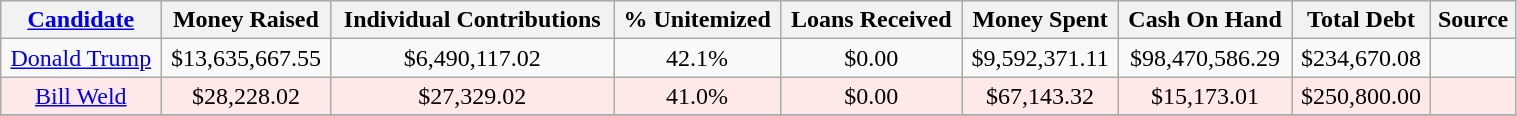<table class="sortable wikitable" style="text-align:center; width:80%;">
<tr>
<th><a href='#'>Candidate</a></th>
<th>Money Raised</th>
<th>Individual Contributions</th>
<th>% Unitemized</th>
<th>Loans Received</th>
<th>Money Spent</th>
<th>Cash On Hand</th>
<th>Total Debt</th>
<th>Source</th>
</tr>
<tr>
<td><a href='#'>Donald Trump</a></td>
<td>$13,635,667.55</td>
<td>$6,490,117.02</td>
<td>42.1%</td>
<td>$0.00</td>
<td>$9,592,371.11</td>
<td>$98,470,586.29</td>
<td>$234,670.08</td>
<td></td>
</tr>
<tr style="background:#ffe8e8;">
<td><a href='#'>Bill Weld</a></td>
<td>$28,228.02</td>
<td>$27,329.02</td>
<td>41.0%</td>
<td>$0.00</td>
<td>$67,143.32</td>
<td>$15,173.01</td>
<td>$250,800.00</td>
<td></td>
</tr>
<tr>
</tr>
</table>
